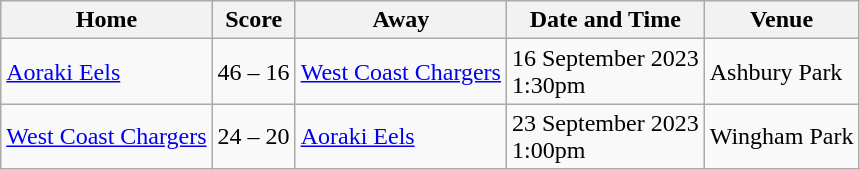<table class="wikitable">
<tr>
<th>Home</th>
<th>Score</th>
<th>Away</th>
<th>Date and Time</th>
<th>Venue</th>
</tr>
<tr>
<td> <a href='#'>Aoraki Eels</a></td>
<td>46 – 16</td>
<td> <a href='#'>West Coast Chargers</a></td>
<td>16 September 2023<br>1:30pm</td>
<td>Ashbury Park</td>
</tr>
<tr>
<td> <a href='#'>West Coast Chargers</a></td>
<td>24 – 20</td>
<td> <a href='#'>Aoraki Eels</a></td>
<td>23 September 2023<br>1:00pm</td>
<td>Wingham Park</td>
</tr>
</table>
